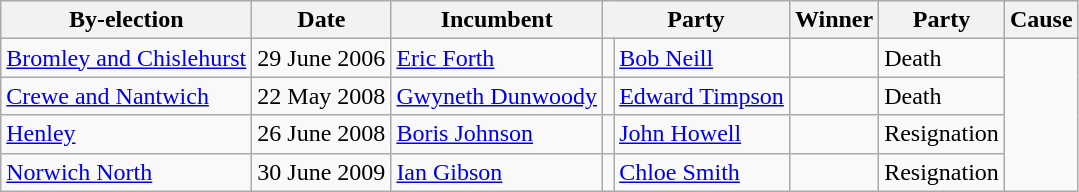<table class="wikitable">
<tr>
<th>By-election</th>
<th>Date</th>
<th>Incumbent</th>
<th colspan="2">Party</th>
<th>Winner</th>
<th colspan="2">Party</th>
<th>Cause</th>
</tr>
<tr>
<td><a href='#'>Bromley and Chislehurst</a></td>
<td>29 June 2006</td>
<td><a href='#'>Eric Forth</a></td>
<td></td>
<td><a href='#'>Bob Neill</a></td>
<td></td>
<td>Death</td>
</tr>
<tr>
<td><a href='#'>Crewe and Nantwich</a></td>
<td>22 May 2008</td>
<td><a href='#'>Gwyneth Dunwoody</a></td>
<td></td>
<td><a href='#'>Edward Timpson</a></td>
<td></td>
<td>Death</td>
</tr>
<tr>
<td><a href='#'>Henley</a></td>
<td>26 June 2008</td>
<td><a href='#'>Boris Johnson</a></td>
<td></td>
<td><a href='#'>John Howell</a></td>
<td></td>
<td>Resignation</td>
</tr>
<tr>
<td><a href='#'>Norwich North</a></td>
<td>30 June 2009</td>
<td><a href='#'>Ian Gibson</a></td>
<td></td>
<td><a href='#'>Chloe Smith</a></td>
<td></td>
<td>Resignation</td>
</tr>
</table>
